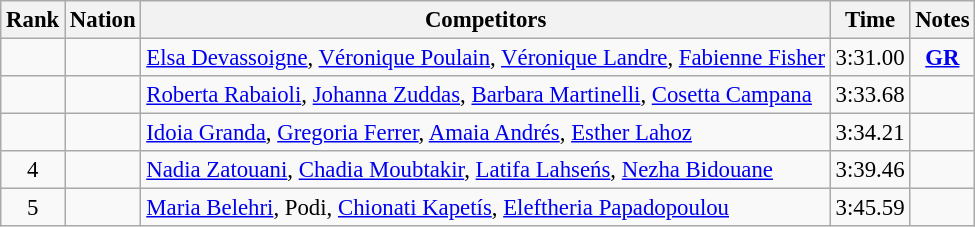<table class="wikitable sortable" style="text-align:center; font-size:95%">
<tr>
<th>Rank</th>
<th>Nation</th>
<th>Competitors</th>
<th>Time</th>
<th>Notes</th>
</tr>
<tr>
<td></td>
<td align=left></td>
<td align=left><a href='#'>Elsa Devassoigne</a>, <a href='#'>Véronique Poulain</a>, <a href='#'>Véronique Landre</a>, <a href='#'>Fabienne Fisher</a></td>
<td>3:31.00</td>
<td><strong><a href='#'>GR</a></strong></td>
</tr>
<tr>
<td></td>
<td align=left></td>
<td align=left><a href='#'>Roberta Rabaioli</a>, <a href='#'>Johanna Zuddas</a>, <a href='#'>Barbara Martinelli</a>, <a href='#'>Cosetta Campana</a></td>
<td>3:33.68</td>
<td></td>
</tr>
<tr>
<td></td>
<td align=left></td>
<td align=left><a href='#'>Idoia Granda</a>, <a href='#'>Gregoria Ferrer</a>, <a href='#'>Amaia Andrés</a>, <a href='#'>Esther Lahoz</a></td>
<td>3:34.21</td>
<td></td>
</tr>
<tr>
<td>4</td>
<td align=left></td>
<td align=left><a href='#'>Nadia Zatouani</a>, <a href='#'>Chadia Moubtakir</a>, <a href='#'>Latifa Lahseńs</a>, <a href='#'>Nezha Bidouane</a></td>
<td>3:39.46</td>
<td></td>
</tr>
<tr>
<td>5</td>
<td align=left></td>
<td align=left><a href='#'>Maria Belehri</a>, Podi, <a href='#'>Chionati Kapetís</a>, <a href='#'>Eleftheria Papadopoulou</a></td>
<td>3:45.59</td>
<td></td>
</tr>
</table>
